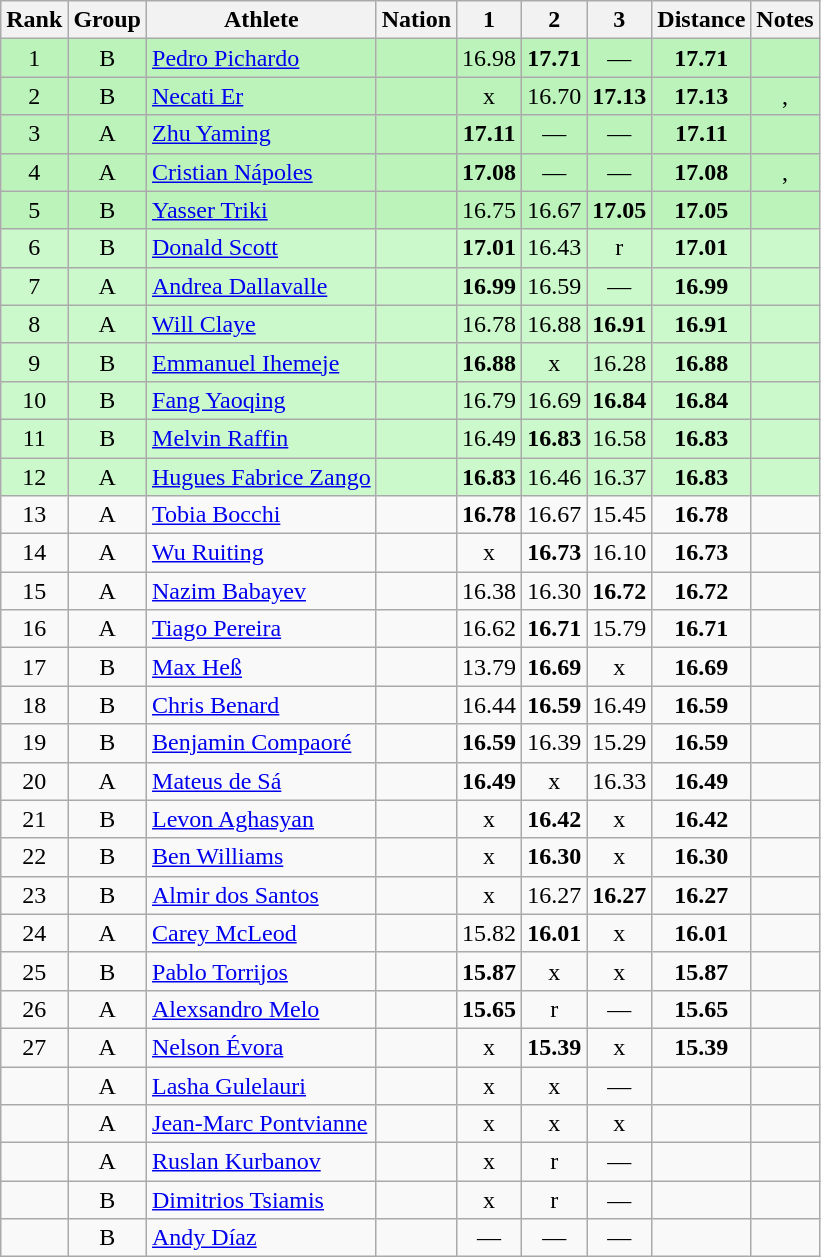<table class="wikitable sortable" style="text-align:center">
<tr>
<th>Rank</th>
<th>Group</th>
<th>Athlete</th>
<th>Nation</th>
<th>1</th>
<th>2</th>
<th>3</th>
<th>Distance</th>
<th>Notes</th>
</tr>
<tr bgcolor=bbf3bb>
<td>1</td>
<td>B</td>
<td align="left"><a href='#'>Pedro Pichardo</a></td>
<td align="left"></td>
<td>16.98</td>
<td><strong>17.71</strong></td>
<td>—</td>
<td><strong>17.71</strong></td>
<td></td>
</tr>
<tr bgcolor=bbf3bb>
<td>2</td>
<td>B</td>
<td align="left"><a href='#'>Necati Er</a></td>
<td align="left"></td>
<td>x</td>
<td>16.70</td>
<td><strong>17.13</strong></td>
<td><strong>17.13</strong></td>
<td>, </td>
</tr>
<tr bgcolor=bbf3bb>
<td>3</td>
<td>A</td>
<td align="left"><a href='#'>Zhu Yaming</a></td>
<td align="left"></td>
<td><strong>17.11</strong></td>
<td>—</td>
<td>—</td>
<td><strong>17.11</strong></td>
<td></td>
</tr>
<tr bgcolor=bbf3bb>
<td>4</td>
<td>A</td>
<td align="left"><a href='#'>Cristian Nápoles</a></td>
<td align="left"></td>
<td><strong>17.08</strong></td>
<td>—</td>
<td>—</td>
<td><strong>17.08</strong></td>
<td>, </td>
</tr>
<tr bgcolor=bbf3bb>
<td>5</td>
<td>B</td>
<td align="left"><a href='#'>Yasser Triki</a></td>
<td align="left"></td>
<td>16.75</td>
<td>16.67</td>
<td><strong>17.05</strong></td>
<td><strong>17.05</strong></td>
<td></td>
</tr>
<tr bgcolor="ccf9cc">
<td>6</td>
<td>B</td>
<td align="left"><a href='#'>Donald Scott</a></td>
<td align="left"></td>
<td><strong>17.01</strong></td>
<td>16.43</td>
<td>r</td>
<td><strong>17.01</strong></td>
<td></td>
</tr>
<tr bgcolor="ccf9cc">
<td>7</td>
<td>A</td>
<td align="left"><a href='#'>Andrea Dallavalle</a></td>
<td align="left"></td>
<td><strong>16.99</strong></td>
<td>16.59</td>
<td>—</td>
<td><strong>16.99</strong></td>
<td></td>
</tr>
<tr bgcolor="ccf9cc">
<td>8</td>
<td>A</td>
<td align="left"><a href='#'>Will Claye</a></td>
<td align="left"></td>
<td>16.78</td>
<td>16.88</td>
<td><strong>16.91</strong></td>
<td><strong>16.91</strong></td>
<td></td>
</tr>
<tr bgcolor="ccf9cc">
<td>9</td>
<td>B</td>
<td align="left"><a href='#'>Emmanuel Ihemeje</a></td>
<td align="left"></td>
<td><strong>16.88</strong></td>
<td>x</td>
<td>16.28</td>
<td><strong>16.88</strong></td>
<td></td>
</tr>
<tr bgcolor="ccf9cc">
<td>10</td>
<td>B</td>
<td align="left"><a href='#'>Fang Yaoqing</a></td>
<td align="left"></td>
<td>16.79</td>
<td>16.69</td>
<td><strong>16.84</strong></td>
<td><strong>16.84</strong></td>
<td></td>
</tr>
<tr bgcolor="ccf9cc">
<td>11</td>
<td>B</td>
<td align="left"><a href='#'>Melvin Raffin</a></td>
<td align="left"></td>
<td>16.49</td>
<td><strong>16.83</strong></td>
<td>16.58</td>
<td><strong>16.83</strong></td>
<td></td>
</tr>
<tr bgcolor="ccf9cc">
<td>12</td>
<td>A</td>
<td align="left"><a href='#'>Hugues Fabrice Zango</a></td>
<td align="left"></td>
<td><strong>16.83</strong></td>
<td>16.46</td>
<td>16.37</td>
<td><strong>16.83</strong></td>
<td></td>
</tr>
<tr>
<td>13</td>
<td>A</td>
<td align="left"><a href='#'>Tobia Bocchi</a></td>
<td align="left"></td>
<td><strong>16.78</strong></td>
<td>16.67</td>
<td>15.45</td>
<td><strong>16.78</strong></td>
<td></td>
</tr>
<tr>
<td>14</td>
<td>A</td>
<td align="left"><a href='#'>Wu Ruiting</a></td>
<td align="left"></td>
<td>x</td>
<td><strong>16.73</strong></td>
<td>16.10</td>
<td><strong>16.73</strong></td>
<td></td>
</tr>
<tr>
<td>15</td>
<td>A</td>
<td align="left"><a href='#'>Nazim Babayev</a></td>
<td align="left"></td>
<td>16.38</td>
<td>16.30</td>
<td><strong>16.72</strong></td>
<td><strong>16.72</strong></td>
<td></td>
</tr>
<tr>
<td>16</td>
<td>A</td>
<td align="left"><a href='#'>Tiago Pereira</a></td>
<td align="left"></td>
<td>16.62</td>
<td><strong>16.71</strong></td>
<td>15.79</td>
<td><strong>16.71</strong></td>
<td></td>
</tr>
<tr>
<td>17</td>
<td>B</td>
<td align="left"><a href='#'>Max Heß</a></td>
<td align="left"></td>
<td>13.79</td>
<td><strong>16.69</strong></td>
<td>x</td>
<td><strong>16.69</strong></td>
<td></td>
</tr>
<tr>
<td>18</td>
<td>B</td>
<td align="left"><a href='#'>Chris Benard</a></td>
<td align="left"></td>
<td>16.44</td>
<td><strong>16.59</strong></td>
<td>16.49</td>
<td><strong>16.59</strong></td>
<td></td>
</tr>
<tr>
<td>19</td>
<td>B</td>
<td align="left"><a href='#'>Benjamin Compaoré</a></td>
<td align="left"></td>
<td><strong>16.59</strong></td>
<td>16.39</td>
<td>15.29</td>
<td><strong>16.59</strong></td>
<td></td>
</tr>
<tr>
<td>20</td>
<td>A</td>
<td align="left"><a href='#'>Mateus de Sá</a></td>
<td align="left"></td>
<td><strong>16.49</strong></td>
<td>x</td>
<td>16.33</td>
<td><strong>16.49</strong></td>
<td></td>
</tr>
<tr>
<td>21</td>
<td>B</td>
<td align="left"><a href='#'>Levon Aghasyan</a></td>
<td align="left"></td>
<td>x</td>
<td><strong>16.42</strong></td>
<td>x</td>
<td><strong>16.42</strong></td>
<td></td>
</tr>
<tr>
<td>22</td>
<td>B</td>
<td align="left"><a href='#'>Ben Williams</a></td>
<td align="left"></td>
<td>x</td>
<td><strong>16.30</strong></td>
<td>x</td>
<td><strong>16.30</strong></td>
<td></td>
</tr>
<tr>
<td>23</td>
<td>B</td>
<td align="left"><a href='#'>Almir dos Santos</a></td>
<td align="left"></td>
<td>x</td>
<td>16.27</td>
<td><strong>16.27</strong></td>
<td><strong>16.27</strong></td>
<td></td>
</tr>
<tr>
<td>24</td>
<td>A</td>
<td align="left"><a href='#'>Carey McLeod</a></td>
<td align="left"></td>
<td>15.82</td>
<td><strong>16.01</strong></td>
<td>x</td>
<td><strong>16.01</strong></td>
<td></td>
</tr>
<tr>
<td>25</td>
<td>B</td>
<td align="left"><a href='#'>Pablo Torrijos</a></td>
<td align="left"></td>
<td><strong>15.87</strong></td>
<td>x</td>
<td>x</td>
<td><strong>15.87</strong></td>
<td></td>
</tr>
<tr>
<td>26</td>
<td>A</td>
<td align="left"><a href='#'>Alexsandro Melo</a></td>
<td align="left"></td>
<td><strong>15.65</strong></td>
<td>r</td>
<td>—</td>
<td><strong>15.65</strong></td>
<td></td>
</tr>
<tr>
<td>27</td>
<td>A</td>
<td align="left"><a href='#'>Nelson Évora</a></td>
<td align="left"></td>
<td>x</td>
<td><strong>15.39</strong></td>
<td>x</td>
<td><strong>15.39</strong></td>
<td></td>
</tr>
<tr>
<td></td>
<td>A</td>
<td align="left"><a href='#'>Lasha Gulelauri</a></td>
<td align="left"></td>
<td>x</td>
<td>x</td>
<td>—</td>
<td></td>
<td></td>
</tr>
<tr>
<td></td>
<td>A</td>
<td align="left"><a href='#'>Jean-Marc Pontvianne</a></td>
<td align="left"></td>
<td>x</td>
<td>x</td>
<td>x</td>
<td></td>
<td></td>
</tr>
<tr>
<td></td>
<td>A</td>
<td align="left"><a href='#'>Ruslan Kurbanov</a></td>
<td align="left"></td>
<td>x</td>
<td>r</td>
<td>—</td>
<td></td>
<td></td>
</tr>
<tr>
<td></td>
<td>B</td>
<td align="left"><a href='#'>Dimitrios Tsiamis</a></td>
<td align="left"></td>
<td>x</td>
<td>r</td>
<td>—</td>
<td></td>
<td></td>
</tr>
<tr>
<td></td>
<td>B</td>
<td align="left"><a href='#'>Andy Díaz</a></td>
<td align="left"></td>
<td>—</td>
<td>—</td>
<td>—</td>
<td></td>
<td></td>
</tr>
</table>
